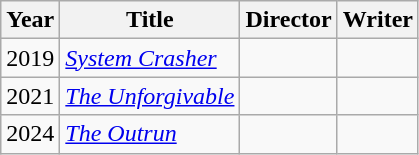<table class="wikitable">
<tr>
<th>Year</th>
<th>Title</th>
<th>Director</th>
<th>Writer</th>
</tr>
<tr>
<td>2019</td>
<td><em><a href='#'>System Crasher</a></em></td>
<td></td>
<td></td>
</tr>
<tr>
<td>2021</td>
<td><em><a href='#'>The Unforgivable</a></em></td>
<td></td>
<td></td>
</tr>
<tr>
<td>2024</td>
<td><em><a href='#'>The Outrun</a></em></td>
<td></td>
<td></td>
</tr>
</table>
